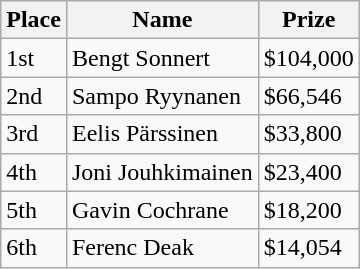<table class="wikitable">
<tr>
<th>Place</th>
<th>Name</th>
<th>Prize</th>
</tr>
<tr>
<td>1st</td>
<td> Bengt Sonnert</td>
<td>$104,000</td>
</tr>
<tr>
<td>2nd</td>
<td> Sampo Ryynanen</td>
<td>$66,546</td>
</tr>
<tr>
<td>3rd</td>
<td> Eelis Pärssinen</td>
<td>$33,800</td>
</tr>
<tr>
<td>4th</td>
<td> Joni Jouhkimainen</td>
<td>$23,400</td>
</tr>
<tr>
<td>5th</td>
<td> Gavin Cochrane</td>
<td>$18,200</td>
</tr>
<tr>
<td>6th</td>
<td> Ferenc Deak</td>
<td>$14,054</td>
</tr>
</table>
